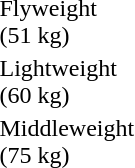<table>
<tr>
<td rowspan=2>Flyweight<br>(51 kg) </td>
<td rowspan=2></td>
<td rowspan=2></td>
<td></td>
</tr>
<tr>
<td></td>
</tr>
<tr>
<td rowspan=2>Lightweight<br>(60 kg) </td>
<td rowspan=2></td>
<td rowspan=2></td>
<td></td>
</tr>
<tr>
<td></td>
</tr>
<tr>
<td rowspan=2>Middleweight<br>(75 kg) </td>
<td rowspan=2></td>
<td rowspan=2></td>
<td></td>
</tr>
<tr>
<td></td>
</tr>
</table>
